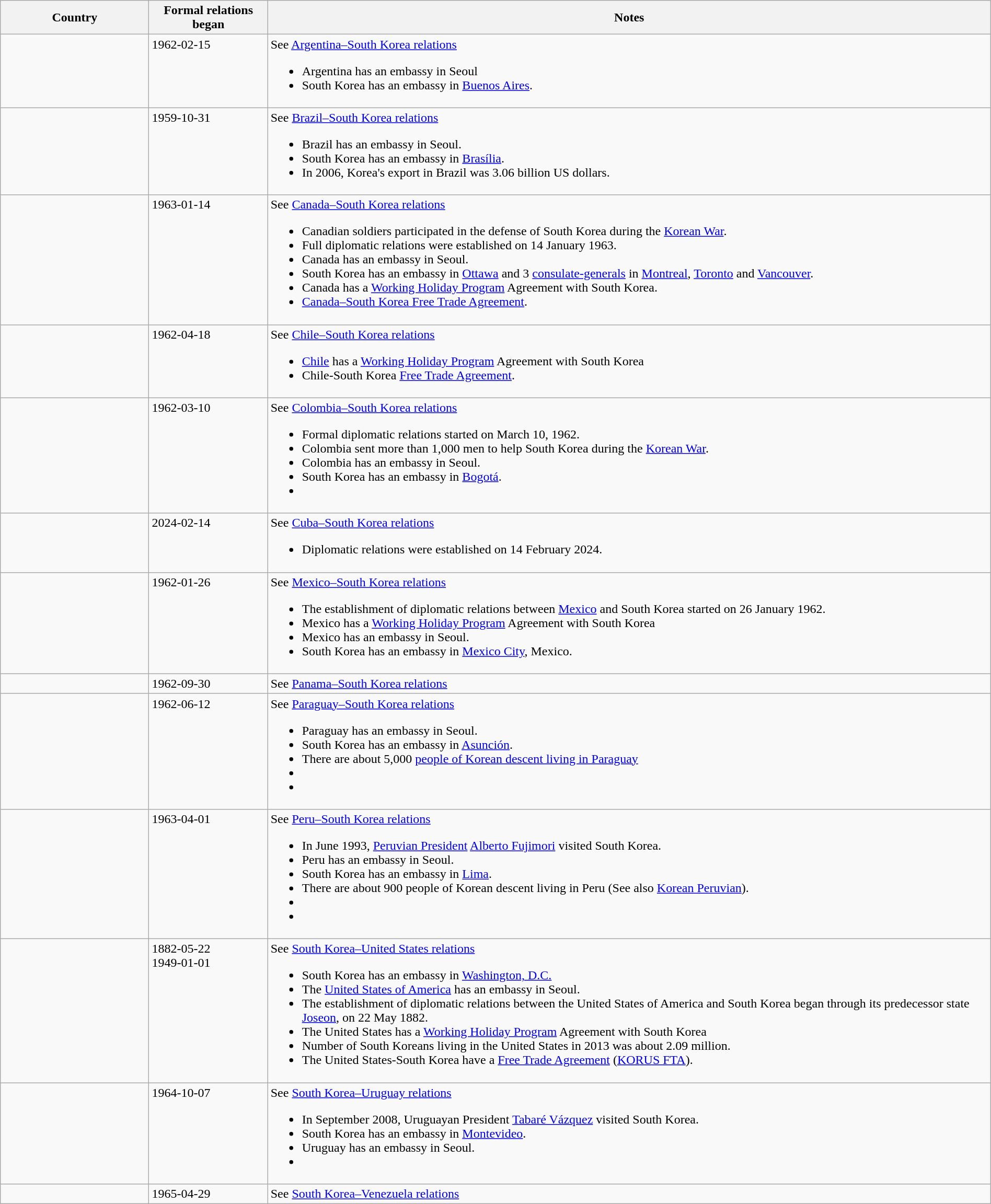<table class="wikitable sortable" style="width:100%; margin:auto;">
<tr>
<th style="width:15%;">Country</th>
<th style="width:12%;">Formal relations began</th>
<th>Notes</th>
</tr>
<tr valign="top">
<td></td>
<td>1962-02-15</td>
<td>See <a href='#'>Argentina–South Korea relations</a><br><ul><li>Argentina has an embassy in Seoul</li><li>South Korea has an embassy in <a href='#'>Buenos Aires</a>.</li></ul></td>
</tr>
<tr valign="top">
<td></td>
<td>1959-10-31</td>
<td>See <a href='#'>Brazil–South Korea relations</a><br><ul><li>Brazil has an embassy in Seoul.</li><li>South Korea has an embassy in <a href='#'>Brasília</a>.</li><li>In 2006, Korea's export in Brazil was 3.06 billion US dollars.</li></ul></td>
</tr>
<tr valign="top">
<td></td>
<td>1963-01-14</td>
<td>See <a href='#'>Canada–South Korea relations</a><br><ul><li>Canadian soldiers participated in the defense of South Korea during the <a href='#'>Korean War</a>.</li><li>Full diplomatic relations were established on 14 January 1963.</li><li>Canada has an embassy in Seoul.</li><li>South Korea has an embassy in <a href='#'>Ottawa</a> and 3 <a href='#'>consulate-generals</a> in <a href='#'>Montreal</a>, <a href='#'>Toronto</a> and <a href='#'>Vancouver</a>.</li><li>Canada has a <a href='#'>Working Holiday Program</a> Agreement with South Korea.</li><li><a href='#'>Canada–South Korea Free Trade Agreement</a>.</li></ul></td>
</tr>
<tr valign="top">
<td></td>
<td>1962-04-18</td>
<td>See <a href='#'>Chile–South Korea relations</a><br><ul><li><a href='#'>Chile</a> has a <a href='#'>Working Holiday Program</a> Agreement with South Korea</li><li>Chile-South Korea <a href='#'>Free Trade Agreement</a>.</li></ul></td>
</tr>
<tr valign="top">
<td></td>
<td>1962-03-10</td>
<td>See <a href='#'>Colombia–South Korea relations</a><br><ul><li>Formal diplomatic relations started on March 10, 1962.</li><li>Colombia sent more than 1,000 men to help South Korea during the <a href='#'>Korean War</a>.</li><li>Colombia has an embassy in Seoul.</li><li>South Korea has an embassy in <a href='#'>Bogotá</a>.</li><li></li></ul></td>
</tr>
<tr valign="top">
<td></td>
<td>2024-02-14</td>
<td>See <a href='#'>Cuba–South Korea relations</a><br><ul><li>Diplomatic relations were established on 14 February 2024.</li></ul></td>
</tr>
<tr valign="top">
<td></td>
<td>1962-01-26</td>
<td>See <a href='#'>Mexico–South Korea relations</a><br><ul><li>The establishment of diplomatic relations between <a href='#'>Mexico</a> and South Korea started on 26 January 1962.</li><li>Mexico has a <a href='#'>Working Holiday Program</a> Agreement with South Korea</li><li>Mexico has an embassy in Seoul.</li><li>South Korea has an embassy in <a href='#'>Mexico City</a>, Mexico.</li></ul></td>
</tr>
<tr valign="top">
<td></td>
<td>1962-09-30</td>
<td>See <a href='#'>Panama–South Korea relations</a></td>
</tr>
<tr valign="top">
<td></td>
<td>1962-06-12</td>
<td>See <a href='#'>Paraguay–South Korea relations</a><br><ul><li>Paraguay has an embassy in Seoul.</li><li>South Korea has an embassy in <a href='#'>Asunción</a>.</li><li>There are about 5,000 <a href='#'>people of Korean descent living in Paraguay</a></li><li></li><li></li></ul></td>
</tr>
<tr valign="top">
<td></td>
<td>1963-04-01</td>
<td>See <a href='#'>Peru–South Korea relations</a><br><ul><li>In June 1993, <a href='#'>Peruvian President</a> <a href='#'>Alberto Fujimori</a> visited South Korea.</li><li>Peru has an embassy in Seoul.</li><li>South Korea has an embassy in <a href='#'>Lima</a>.</li><li>There are about 900 people of Korean descent living in Peru (See also <a href='#'>Korean Peruvian</a>).</li><li></li><li></li></ul></td>
</tr>
<tr valign="top">
<td></td>
<td>1882-05-22<br>1949-01-01</td>
<td>See <a href='#'>South Korea–United States relations</a><br><ul><li>South Korea has an embassy in <a href='#'>Washington, D.C.</a></li><li>The <a href='#'>United States of America</a> has an embassy in Seoul.</li><li>The establishment of diplomatic relations between the United States of America and South Korea began through its predecessor state <a href='#'>Joseon</a>, on 22 May 1882.</li><li>The United States has a <a href='#'>Working Holiday Program</a> Agreement with South Korea</li><li>Number of South Koreans living in the United States in 2013 was about 2.09 million.</li><li>The United States-South Korea have a <a href='#'>Free Trade Agreement</a> (<a href='#'>KORUS FTA</a>).</li></ul></td>
</tr>
<tr valign="top">
<td></td>
<td>1964-10-07</td>
<td>See <a href='#'>South Korea–Uruguay relations</a><br><ul><li>In September 2008, Uruguayan President <a href='#'>Tabaré Vázquez</a> visited South Korea.</li><li>South Korea has an embassy in <a href='#'>Montevideo</a>.</li><li>Uruguay has an embassy in Seoul.</li><li></li></ul></td>
</tr>
<tr valign="top">
<td></td>
<td>1965-04-29</td>
<td>See <a href='#'>South Korea–Venezuela relations</a></td>
</tr>
</table>
